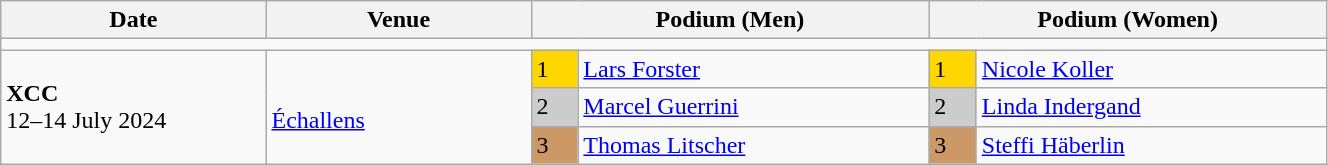<table class="wikitable" width=70%>
<tr>
<th>Date</th>
<th width=20%>Venue</th>
<th colspan=2 width=30%>Podium (Men)</th>
<th colspan=2 width=30%>Podium (Women)</th>
</tr>
<tr>
<td colspan=6></td>
</tr>
<tr>
<td rowspan=3><strong>XCC</strong> <br> 12–14 July 2024</td>
<td rowspan=3><br><a href='#'>Échallens</a></td>
<td bgcolor=FFD700>1</td>
<td><a href='#'>Lars Forster</a></td>
<td bgcolor=FFD700>1</td>
<td><a href='#'>Nicole Koller</a></td>
</tr>
<tr>
<td bgcolor=CCCCCC>2</td>
<td><a href='#'>Marcel Guerrini</a></td>
<td bgcolor=CCCCCC>2</td>
<td><a href='#'>Linda Indergand</a></td>
</tr>
<tr>
<td bgcolor=CC9966>3</td>
<td><a href='#'>Thomas Litscher</a></td>
<td bgcolor=CC9966>3</td>
<td><a href='#'>Steffi Häberlin</a></td>
</tr>
</table>
